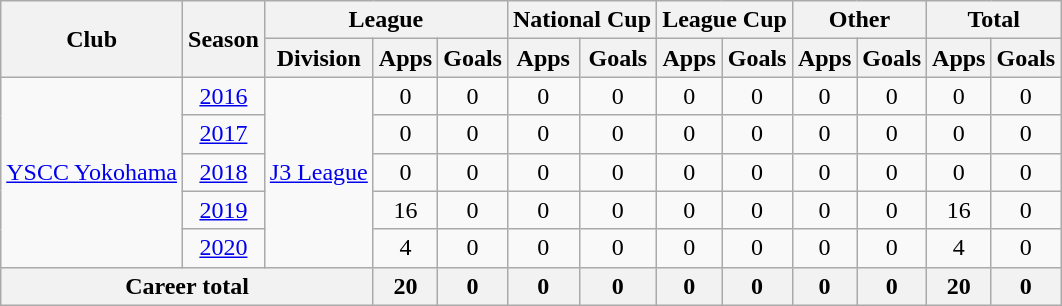<table class="wikitable" style="text-align: center">
<tr>
<th rowspan="2">Club</th>
<th rowspan="2">Season</th>
<th colspan="3">League</th>
<th colspan="2">National Cup</th>
<th colspan="2">League Cup</th>
<th colspan="2">Other</th>
<th colspan="2">Total</th>
</tr>
<tr>
<th>Division</th>
<th>Apps</th>
<th>Goals</th>
<th>Apps</th>
<th>Goals</th>
<th>Apps</th>
<th>Goals</th>
<th>Apps</th>
<th>Goals</th>
<th>Apps</th>
<th>Goals</th>
</tr>
<tr>
<td rowspan="5"><a href='#'>YSCC Yokohama</a></td>
<td><a href='#'>2016</a></td>
<td rowspan="5"><a href='#'>J3 League</a></td>
<td>0</td>
<td>0</td>
<td>0</td>
<td>0</td>
<td>0</td>
<td>0</td>
<td>0</td>
<td>0</td>
<td>0</td>
<td>0</td>
</tr>
<tr>
<td><a href='#'>2017</a></td>
<td>0</td>
<td>0</td>
<td>0</td>
<td>0</td>
<td>0</td>
<td>0</td>
<td>0</td>
<td>0</td>
<td>0</td>
<td>0</td>
</tr>
<tr>
<td><a href='#'>2018</a></td>
<td>0</td>
<td>0</td>
<td>0</td>
<td>0</td>
<td>0</td>
<td>0</td>
<td>0</td>
<td>0</td>
<td>0</td>
<td>0</td>
</tr>
<tr>
<td><a href='#'>2019</a></td>
<td>16</td>
<td>0</td>
<td>0</td>
<td>0</td>
<td>0</td>
<td>0</td>
<td>0</td>
<td>0</td>
<td>16</td>
<td>0</td>
</tr>
<tr>
<td><a href='#'>2020</a></td>
<td>4</td>
<td>0</td>
<td>0</td>
<td>0</td>
<td>0</td>
<td>0</td>
<td>0</td>
<td>0</td>
<td>4</td>
<td>0</td>
</tr>
<tr>
<th colspan=3>Career total</th>
<th>20</th>
<th>0</th>
<th>0</th>
<th>0</th>
<th>0</th>
<th>0</th>
<th>0</th>
<th>0</th>
<th>20</th>
<th>0</th>
</tr>
</table>
